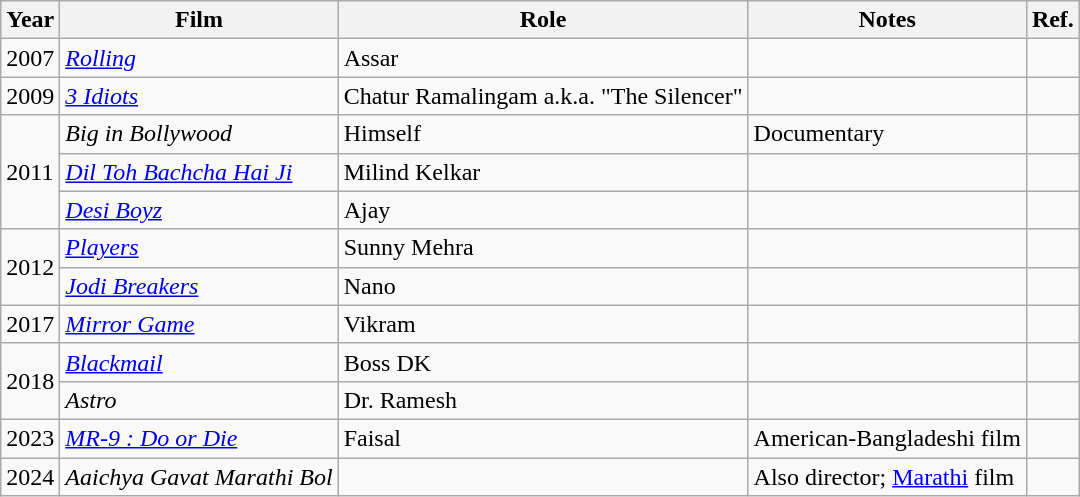<table class="wikitable sortable">
<tr>
<th>Year</th>
<th>Film</th>
<th>Role</th>
<th>Notes</th>
<th>Ref.</th>
</tr>
<tr>
<td>2007</td>
<td><em><a href='#'>Rolling</a></em></td>
<td>Assar</td>
<td></td>
<td></td>
</tr>
<tr>
<td>2009</td>
<td><em><a href='#'>3 Idiots</a></em></td>
<td>Chatur Ramalingam a.k.a. "The Silencer"</td>
<td></td>
<td></td>
</tr>
<tr>
<td rowspan="3">2011</td>
<td><em>Big in Bollywood</em></td>
<td>Himself</td>
<td>Documentary</td>
<td></td>
</tr>
<tr>
<td><em><a href='#'>Dil Toh Bachcha Hai Ji</a></em></td>
<td>Milind Kelkar</td>
<td></td>
<td></td>
</tr>
<tr>
<td><em><a href='#'>Desi Boyz</a></em></td>
<td>Ajay</td>
<td></td>
<td></td>
</tr>
<tr>
<td rowspan="2">2012</td>
<td><em><a href='#'>Players</a></em></td>
<td>Sunny Mehra</td>
<td></td>
<td></td>
</tr>
<tr>
<td><em><a href='#'>Jodi Breakers</a></em></td>
<td>Nano</td>
<td></td>
<td></td>
</tr>
<tr>
<td>2017</td>
<td><em><a href='#'>Mirror Game</a></em></td>
<td>Vikram</td>
<td></td>
<td></td>
</tr>
<tr>
<td rowspan="2">2018</td>
<td><em><a href='#'>Blackmail</a></em></td>
<td>Boss DK</td>
<td></td>
<td></td>
</tr>
<tr>
<td><em>Astro</em></td>
<td>Dr. Ramesh</td>
<td></td>
<td></td>
</tr>
<tr>
<td>2023</td>
<td><em><a href='#'>MR-9 : Do or Die</a></em></td>
<td>Faisal</td>
<td>American-Bangladeshi film</td>
<td></td>
</tr>
<tr>
<td>2024</td>
<td><em>Aaichya Gavat Marathi Bol</em></td>
<td></td>
<td>Also director; <a href='#'>Marathi</a> film</td>
<td></td>
</tr>
</table>
